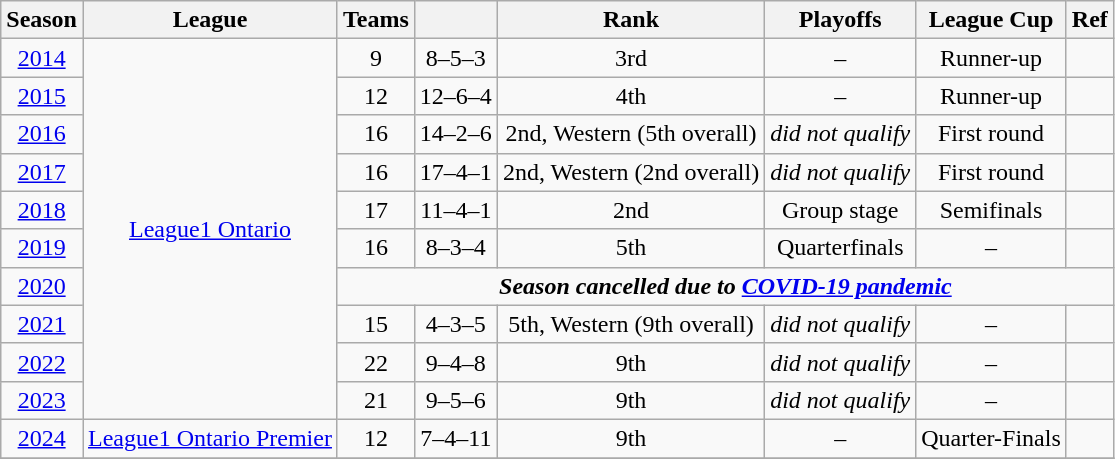<table class="wikitable" style="text-align: center;">
<tr>
<th>Season</th>
<th>League</th>
<th>Teams</th>
<th></th>
<th>Rank</th>
<th>Playoffs</th>
<th>League Cup</th>
<th>Ref</th>
</tr>
<tr>
<td><a href='#'>2014</a></td>
<td rowspan="10"><a href='#'>League1 Ontario</a></td>
<td>9</td>
<td>8–5–3</td>
<td>3rd</td>
<td>–</td>
<td>Runner-up</td>
<td></td>
</tr>
<tr>
<td><a href='#'>2015</a></td>
<td>12</td>
<td>12–6–4</td>
<td>4th</td>
<td>–</td>
<td>Runner-up</td>
<td></td>
</tr>
<tr>
<td><a href='#'>2016</a></td>
<td>16</td>
<td>14–2–6</td>
<td>2nd, Western (5th overall)</td>
<td><em>did not qualify</em></td>
<td>First round</td>
<td></td>
</tr>
<tr>
<td><a href='#'>2017</a></td>
<td>16</td>
<td>17–4–1</td>
<td>2nd, Western (2nd overall)</td>
<td><em>did not qualify</em></td>
<td>First round</td>
<td></td>
</tr>
<tr>
<td><a href='#'>2018</a></td>
<td>17</td>
<td>11–4–1</td>
<td>2nd</td>
<td>Group stage</td>
<td>Semifinals</td>
<td></td>
</tr>
<tr>
<td><a href='#'>2019</a></td>
<td>16</td>
<td>8–3–4</td>
<td>5th</td>
<td>Quarterfinals</td>
<td>–</td>
<td></td>
</tr>
<tr>
<td><a href='#'>2020</a></td>
<td colspan="7"><strong><em>Season cancelled due to <a href='#'>COVID-19 pandemic</a></em></strong></td>
</tr>
<tr>
<td><a href='#'>2021</a></td>
<td>15</td>
<td>4–3–5</td>
<td>5th, Western (9th overall)</td>
<td><em>did not qualify</em></td>
<td>–</td>
<td></td>
</tr>
<tr>
<td><a href='#'>2022</a></td>
<td>22</td>
<td>9–4–8</td>
<td>9th</td>
<td><em>did not qualify</em></td>
<td>–</td>
<td></td>
</tr>
<tr>
<td><a href='#'>2023</a></td>
<td>21</td>
<td>9–5–6</td>
<td>9th</td>
<td><em>did not qualify</em></td>
<td>–</td>
<td></td>
</tr>
<tr>
<td><a href='#'>2024</a></td>
<td><a href='#'>League1 Ontario Premier</a></td>
<td>12</td>
<td>7–4–11</td>
<td>9th</td>
<td>–</td>
<td>Quarter-Finals</td>
<td></td>
</tr>
<tr>
</tr>
</table>
